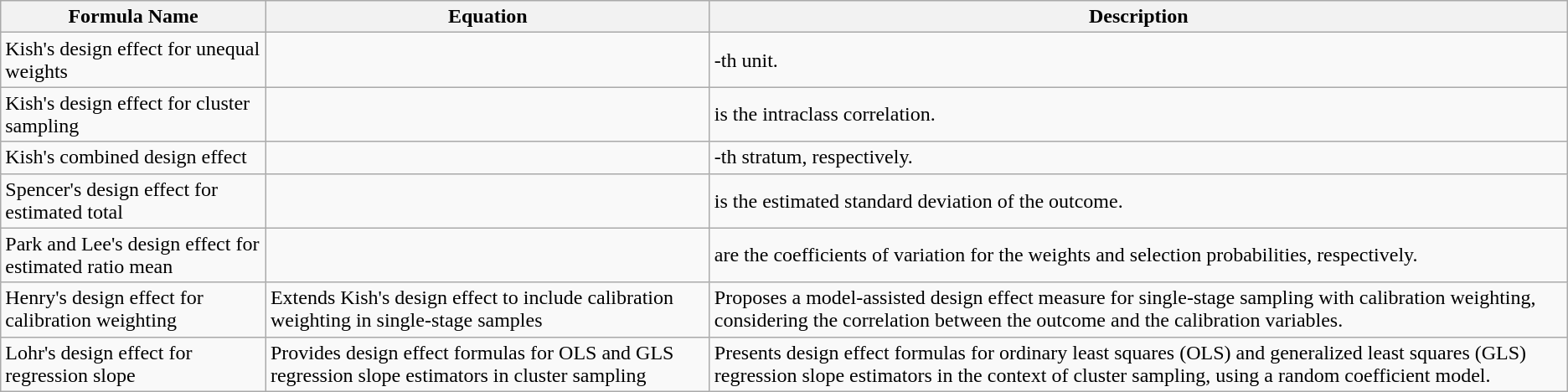<table class="wikitable">
<tr>
<th>Formula Name</th>
<th>Equation</th>
<th>Description</th>
</tr>
<tr>
<td>Kish's design effect for unequal weights</td>
<td></td>
<td>-th unit.</td>
</tr>
<tr>
<td>Kish's design effect for cluster sampling</td>
<td></td>
<td> is the intraclass correlation.</td>
</tr>
<tr>
<td>Kish's combined design effect</td>
<td></td>
<td>-th stratum, respectively.</td>
</tr>
<tr>
<td>Spencer's design effect for estimated total</td>
<td></td>
<td> is the estimated standard deviation of the outcome.</td>
</tr>
<tr>
<td>Park and Lee's design effect for estimated ratio mean</td>
<td></td>
<td> are the coefficients of variation for the weights and selection probabilities, respectively.</td>
</tr>
<tr>
<td>Henry's design effect for calibration weighting</td>
<td>Extends Kish's design effect to include calibration weighting in single-stage samples</td>
<td>Proposes a model-assisted design effect measure for single-stage sampling with calibration weighting, considering the correlation between the outcome and the calibration variables.</td>
</tr>
<tr>
<td>Lohr's design effect for regression slope</td>
<td>Provides design effect formulas for OLS and GLS regression slope estimators in cluster sampling</td>
<td>Presents design effect formulas for ordinary least squares (OLS) and generalized least squares (GLS) regression slope estimators in the context of cluster sampling, using a random coefficient model.</td>
</tr>
</table>
